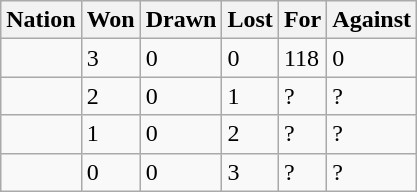<table class="wikitable">
<tr>
<th>Nation</th>
<th>Won</th>
<th>Drawn</th>
<th>Lost</th>
<th>For</th>
<th>Against</th>
</tr>
<tr>
<td></td>
<td>3</td>
<td>0</td>
<td>0</td>
<td>118</td>
<td>0</td>
</tr>
<tr>
<td></td>
<td>2</td>
<td>0</td>
<td>1</td>
<td>?</td>
<td>?</td>
</tr>
<tr>
<td></td>
<td>1</td>
<td>0</td>
<td>2</td>
<td>?</td>
<td>?</td>
</tr>
<tr>
<td></td>
<td>0</td>
<td>0</td>
<td>3</td>
<td>?</td>
<td>?</td>
</tr>
</table>
